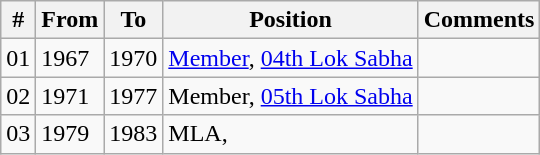<table class="wikitable sortable">
<tr>
<th>#</th>
<th>From</th>
<th>To</th>
<th>Position</th>
<th>Comments</th>
</tr>
<tr>
<td>01</td>
<td>1967</td>
<td>1970</td>
<td><a href='#'>Member</a>, <a href='#'>04th Lok Sabha</a></td>
<td></td>
</tr>
<tr>
<td>02</td>
<td>1971</td>
<td>1977</td>
<td>Member, <a href='#'>05th Lok Sabha</a></td>
<td></td>
</tr>
<tr>
<td>03</td>
<td>1979</td>
<td>1983</td>
<td>MLA,<br></td>
</tr>
</table>
